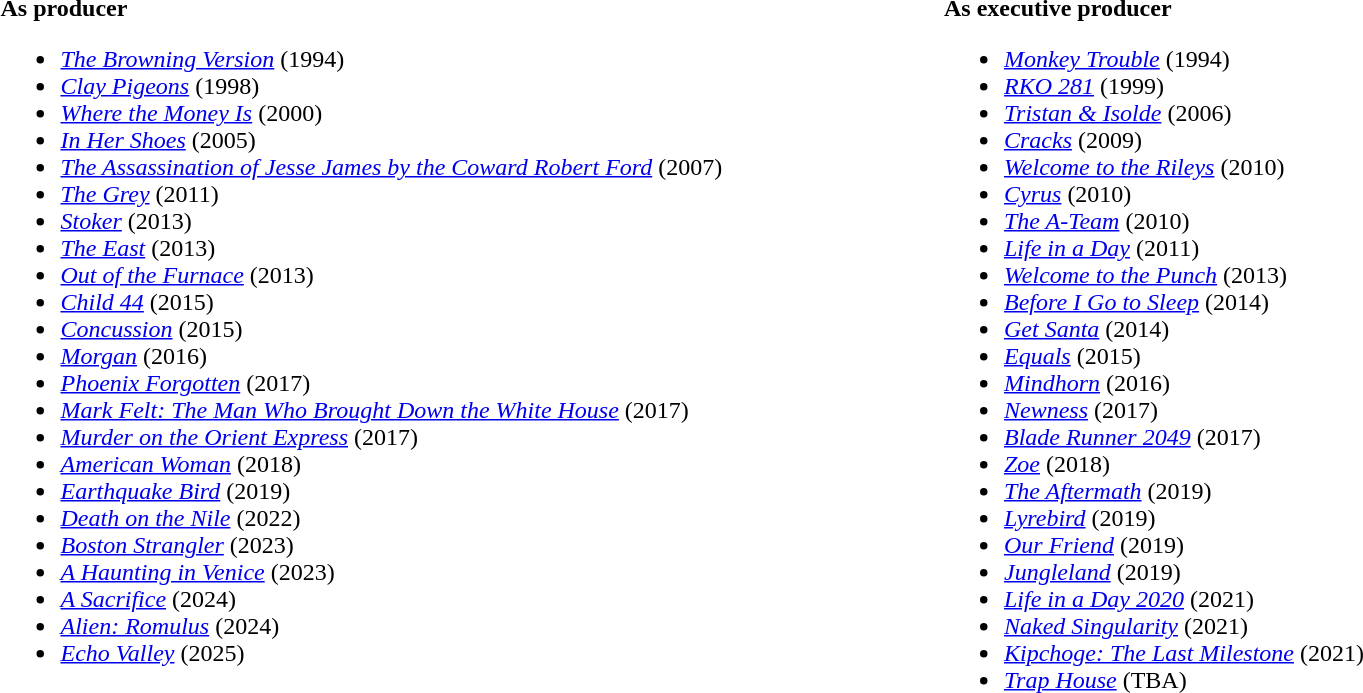<table style="width:100%;">
<tr style="vertical-align:top;">
<td width="50%"><br><strong>As producer</strong><ul><li><em><a href='#'>The Browning Version</a></em> (1994)</li><li><em><a href='#'>Clay Pigeons</a></em> (1998)</li><li><em><a href='#'>Where the Money Is</a></em> (2000)</li><li><em><a href='#'>In Her Shoes</a></em> (2005)</li><li><em><a href='#'>The Assassination of Jesse James by the Coward Robert Ford</a></em> (2007)</li><li><em><a href='#'>The Grey</a></em> (2011)</li><li><em><a href='#'>Stoker</a></em> (2013)</li><li><em><a href='#'>The East</a></em> (2013)</li><li><em><a href='#'>Out of the Furnace</a></em> (2013)</li><li><em><a href='#'>Child 44</a></em> (2015)</li><li><em><a href='#'>Concussion</a></em> (2015)</li><li><em><a href='#'>Morgan</a></em> (2016)</li><li><em><a href='#'>Phoenix Forgotten</a></em> (2017)</li><li><em><a href='#'>Mark Felt: The Man Who Brought Down the White House</a></em> (2017)</li><li><em><a href='#'>Murder on the Orient Express</a></em> (2017)</li><li><em><a href='#'>American Woman</a></em> (2018)</li><li><em><a href='#'>Earthquake Bird</a></em> (2019)</li><li><em><a href='#'>Death on the Nile</a></em> (2022)</li><li><em><a href='#'>Boston Strangler</a></em> (2023)</li><li><em><a href='#'>A Haunting in Venice</a></em> (2023)</li><li><em><a href='#'>A Sacrifice</a></em> (2024)</li><li><em><a href='#'>Alien: Romulus</a></em> (2024)</li><li><em><a href='#'>Echo Valley</a></em> (2025)</li></ul></td>
<td width="50%"><br><strong>As executive producer</strong><ul><li><em><a href='#'>Monkey Trouble</a></em> (1994)</li><li><em><a href='#'>RKO 281</a></em> (1999)</li><li><em><a href='#'>Tristan & Isolde</a></em> (2006)</li><li><em><a href='#'>Cracks</a></em> (2009)</li><li><em><a href='#'>Welcome to the Rileys</a></em> (2010)</li><li><em><a href='#'>Cyrus</a></em> (2010)</li><li><em><a href='#'>The A-Team</a></em> (2010)</li><li><em><a href='#'>Life in a Day</a></em> (2011)</li><li><em><a href='#'>Welcome to the Punch</a></em> (2013)</li><li><em><a href='#'>Before I Go to Sleep</a></em> (2014)</li><li><em><a href='#'>Get Santa</a></em> (2014)</li><li><em><a href='#'>Equals</a></em> (2015)</li><li><em><a href='#'>Mindhorn</a></em> (2016)</li><li><em><a href='#'>Newness</a></em> (2017)</li><li><em><a href='#'>Blade Runner 2049</a></em> (2017)</li><li><em><a href='#'>Zoe</a></em> (2018)</li><li><em><a href='#'>The Aftermath</a></em> (2019)</li><li><em><a href='#'>Lyrebird</a></em> (2019)</li><li><em><a href='#'>Our Friend</a></em> (2019)</li><li><em><a href='#'>Jungleland</a></em> (2019)</li><li><em><a href='#'>Life in a Day 2020</a></em> (2021)</li><li><em><a href='#'>Naked Singularity</a></em> (2021)</li><li><em><a href='#'>Kipchoge: The Last Milestone</a></em> (2021)</li><li><em><a href='#'>Trap House</a></em> (TBA)</li></ul></td>
<td width="50%"></td>
</tr>
</table>
